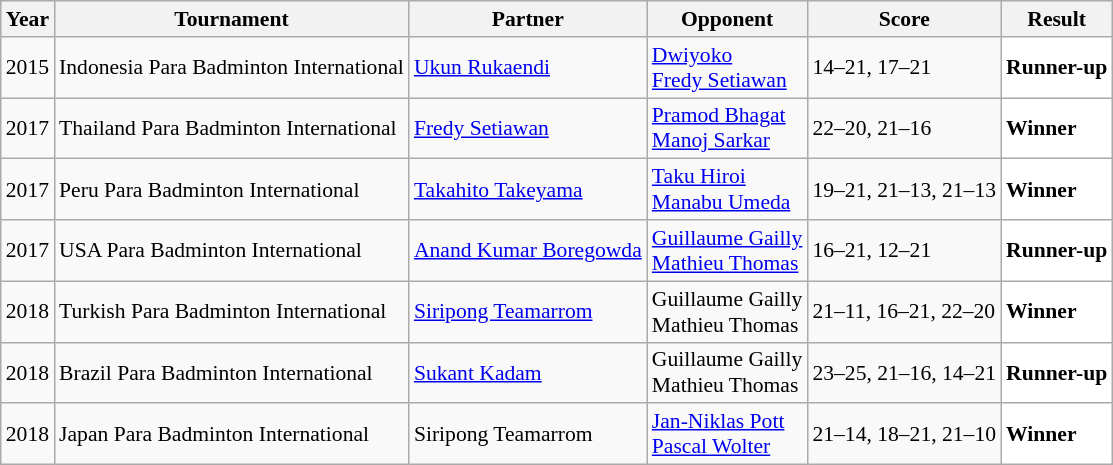<table class="sortable wikitable" style="font-size: 90%;">
<tr>
<th>Year</th>
<th>Tournament</th>
<th>Partner</th>
<th>Opponent</th>
<th>Score</th>
<th>Result</th>
</tr>
<tr>
<td align="center">2015</td>
<td align="left">Indonesia Para Badminton International</td>
<td> <a href='#'>Ukun Rukaendi</a></td>
<td align="left"> <a href='#'>Dwiyoko</a><br> <a href='#'>Fredy Setiawan</a></td>
<td align="left">14–21, 17–21</td>
<td style="text-align:left; background:white"> <strong>Runner-up</strong></td>
</tr>
<tr>
<td align="center">2017</td>
<td align="left">Thailand Para Badminton International</td>
<td> <a href='#'>Fredy Setiawan</a></td>
<td align="left"> <a href='#'>Pramod Bhagat</a><br> <a href='#'>Manoj Sarkar</a></td>
<td align="left">22–20, 21–16</td>
<td style="text-align:left; background:white"> <strong>Winner</strong></td>
</tr>
<tr>
<td align="center">2017</td>
<td align="left">Peru Para Badminton International</td>
<td> <a href='#'>Takahito Takeyama</a></td>
<td align="left"> <a href='#'>Taku Hiroi</a><br> <a href='#'>Manabu Umeda</a></td>
<td align="left">19–21, 21–13, 21–13</td>
<td style="text-align:left; background:white"> <strong>Winner</strong></td>
</tr>
<tr>
<td align="center">2017</td>
<td align="left">USA Para Badminton International</td>
<td> <a href='#'>Anand Kumar Boregowda</a></td>
<td align="left"> <a href='#'>Guillaume Gailly</a><br> <a href='#'>Mathieu Thomas</a></td>
<td align="left">16–21, 12–21</td>
<td style="text-align:left; background:white"> <strong>Runner-up</strong></td>
</tr>
<tr>
<td align="center">2018</td>
<td align="left">Turkish Para Badminton International</td>
<td> <a href='#'>Siripong Teamarrom</a></td>
<td align="left"> Guillaume Gailly<br> Mathieu Thomas</td>
<td align="left">21–11, 16–21, 22–20</td>
<td style="text-align:left; background:white"> <strong>Winner</strong></td>
</tr>
<tr>
<td align="center">2018</td>
<td align="left">Brazil Para Badminton International</td>
<td> <a href='#'>Sukant Kadam</a></td>
<td align="left"> Guillaume Gailly<br> Mathieu Thomas</td>
<td align="left">23–25, 21–16, 14–21</td>
<td style="text-align:left; background:white"> <strong>Runner-up</strong></td>
</tr>
<tr>
<td align="center">2018</td>
<td align="left">Japan Para Badminton International</td>
<td> Siripong Teamarrom</td>
<td align="left"> <a href='#'>Jan-Niklas Pott</a><br> <a href='#'>Pascal Wolter</a></td>
<td align="left">21–14, 18–21, 21–10</td>
<td style="text-align:left; background:white"> <strong>Winner</strong></td>
</tr>
</table>
